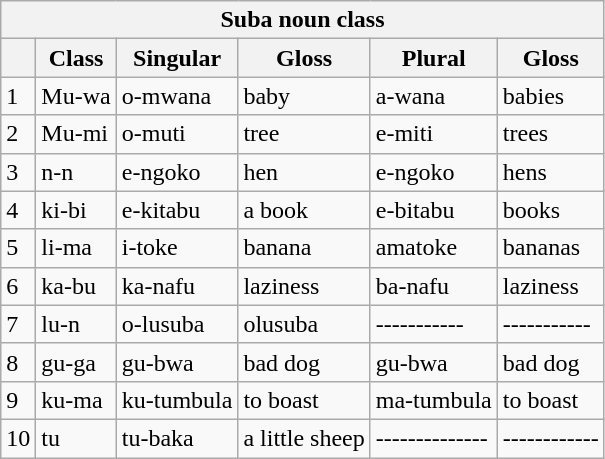<table class="wikitable">
<tr>
<th colspan="6">Suba noun class</th>
</tr>
<tr>
<th></th>
<th>Class</th>
<th>Singular</th>
<th>Gloss</th>
<th>Plural</th>
<th>Gloss</th>
</tr>
<tr>
<td>1</td>
<td>Mu-wa</td>
<td>o-mwana</td>
<td>baby</td>
<td>a-wana</td>
<td>babies</td>
</tr>
<tr>
<td>2</td>
<td>Mu-mi</td>
<td>o-muti</td>
<td>tree</td>
<td>e-miti</td>
<td>trees</td>
</tr>
<tr>
<td>3</td>
<td>n-n</td>
<td>e-ngoko</td>
<td>hen</td>
<td>e-ngoko</td>
<td>hens</td>
</tr>
<tr>
<td>4</td>
<td>ki-bi</td>
<td>e-kitabu</td>
<td>a book</td>
<td>e-bitabu</td>
<td>books</td>
</tr>
<tr>
<td>5</td>
<td>li-ma</td>
<td>i-toke</td>
<td>banana</td>
<td>amatoke</td>
<td>bananas</td>
</tr>
<tr>
<td>6</td>
<td>ka-bu</td>
<td>ka-nafu</td>
<td>laziness</td>
<td>ba-nafu</td>
<td>laziness</td>
</tr>
<tr>
<td>7</td>
<td>lu-n</td>
<td>o-lusuba</td>
<td>olusuba</td>
<td>-----------</td>
<td>-----------</td>
</tr>
<tr>
<td>8</td>
<td>gu-ga</td>
<td>gu-bwa</td>
<td>bad dog</td>
<td>gu-bwa</td>
<td>bad dog</td>
</tr>
<tr>
<td>9</td>
<td>ku-ma</td>
<td>ku-tumbula</td>
<td>to boast</td>
<td>ma-tumbula</td>
<td>to boast</td>
</tr>
<tr>
<td>10</td>
<td>tu</td>
<td>tu-baka</td>
<td>a little sheep</td>
<td>--------------</td>
<td>------------</td>
</tr>
</table>
